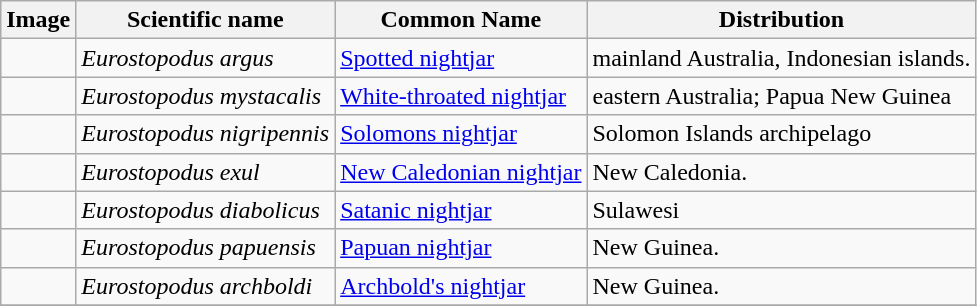<table class="wikitable">
<tr>
<th>Image</th>
<th>Scientific name</th>
<th>Common Name</th>
<th>Distribution</th>
</tr>
<tr>
<td></td>
<td><em>Eurostopodus argus</em></td>
<td><a href='#'>Spotted nightjar</a></td>
<td>mainland Australia, Indonesian islands.</td>
</tr>
<tr>
<td></td>
<td><em>Eurostopodus mystacalis</em></td>
<td><a href='#'>White-throated nightjar</a></td>
<td>eastern Australia;  Papua New Guinea</td>
</tr>
<tr>
<td></td>
<td><em>Eurostopodus nigripennis</em></td>
<td><a href='#'>Solomons nightjar</a></td>
<td>Solomon Islands archipelago</td>
</tr>
<tr>
<td></td>
<td><em>Eurostopodus exul</em></td>
<td><a href='#'>New Caledonian nightjar</a></td>
<td>New Caledonia.</td>
</tr>
<tr>
<td></td>
<td><em>Eurostopodus diabolicus</em></td>
<td><a href='#'>Satanic nightjar</a></td>
<td>Sulawesi</td>
</tr>
<tr>
<td></td>
<td><em>Eurostopodus papuensis</em></td>
<td><a href='#'>Papuan nightjar</a></td>
<td>New Guinea.</td>
</tr>
<tr>
<td></td>
<td><em>Eurostopodus archboldi</em></td>
<td><a href='#'>Archbold's nightjar</a></td>
<td>New Guinea.</td>
</tr>
<tr>
</tr>
</table>
